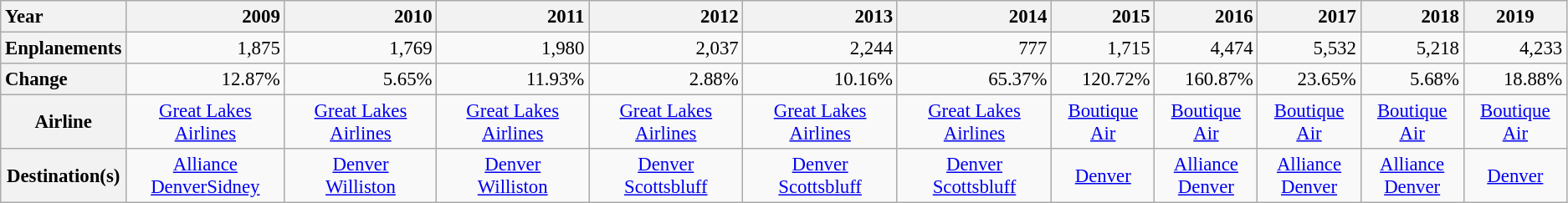<table class="wikitable" style="font-size:95%;">
<tr>
<th style="text-align:left;">Year</th>
<th style="text-align:right;">2009 </th>
<th style="text-align:right;">2010 </th>
<th style="text-align:right;">2011 </th>
<th style="text-align:right;">2012 </th>
<th style="text-align:right;">2013</th>
<th style="text-align:right;">2014</th>
<th style="text-align:right;">2015</th>
<th style="text-align:right;">2016</th>
<th style="text-align:right;">2017</th>
<th style="text-align:right;">2018</th>
<th>2019</th>
</tr>
<tr>
<th style="text-align:left;">Enplanements</th>
<td style="text-align:right;">1,875</td>
<td style="text-align:right;">1,769</td>
<td style="text-align:right;">1,980</td>
<td style="text-align:right;">2,037</td>
<td style="text-align:right;">2,244</td>
<td style="text-align:right;">777</td>
<td style="text-align:right;">1,715</td>
<td style="text-align:right;">4,474</td>
<td style="text-align:right;">5,532</td>
<td style="text-align:right;">5,218</td>
<td style="text-align:right;">4,233</td>
</tr>
<tr>
<th style="text-align:left;">Change</th>
<td style="text-align:right;">12.87%</td>
<td style="text-align:right;">5.65%</td>
<td style="text-align:right;">11.93%</td>
<td style="text-align:right;">2.88%</td>
<td style="text-align:right;">10.16%</td>
<td style="text-align:right;">65.37%</td>
<td style="text-align:right;">120.72%</td>
<td style="text-align:right;">160.87%</td>
<td style="text-align:right;">23.65%</td>
<td style="text-align:right;">5.68%</td>
<td style="text-align:right;">18.88%</td>
</tr>
<tr>
<th>Airline</th>
<td style="text-align:center;"><a href='#'>Great Lakes Airlines</a></td>
<td style="text-align:center;"><a href='#'>Great Lakes Airlines</a></td>
<td style="text-align:center;"><a href='#'>Great Lakes Airlines</a></td>
<td style="text-align:center;"><a href='#'>Great Lakes Airlines</a></td>
<td style="text-align:center;"><a href='#'>Great Lakes Airlines</a></td>
<td style="text-align:center;"><a href='#'>Great Lakes Airlines</a></td>
<td style="text-align:center;"><a href='#'>Boutique Air</a></td>
<td style="text-align:center;"><a href='#'>Boutique Air</a></td>
<td style="text-align:center;"><a href='#'>Boutique Air</a></td>
<td style="text-align:center;"><a href='#'>Boutique Air</a></td>
<td style="text-align:center;"><a href='#'>Boutique Air</a></td>
</tr>
<tr>
<th>Destination(s)</th>
<td style="text-align:center;"><a href='#'>Alliance</a><br><a href='#'>Denver</a><a href='#'>Sidney</a></td>
<td style="text-align:center;"><a href='#'>Denver</a><br><a href='#'>Williston</a></td>
<td style="text-align:center;"><a href='#'>Denver</a><br><a href='#'>Williston</a></td>
<td style="text-align:center;"><a href='#'>Denver</a><br><a href='#'>Scottsbluff</a></td>
<td style="text-align:center;"><a href='#'>Denver</a><br><a href='#'>Scottsbluff</a></td>
<td style="text-align:center;"><a href='#'>Denver</a><br><a href='#'>Scottsbluff</a></td>
<td style="text-align:center;"><a href='#'>Denver</a></td>
<td style="text-align:center;"><a href='#'>Alliance</a><br><a href='#'>Denver</a></td>
<td style="text-align:center;"><a href='#'>Alliance</a><br><a href='#'>Denver</a></td>
<td style="text-align:center;"><a href='#'>Alliance</a><br><a href='#'>Denver</a></td>
<td style="text-align:center;"><a href='#'>Denver</a></td>
</tr>
</table>
